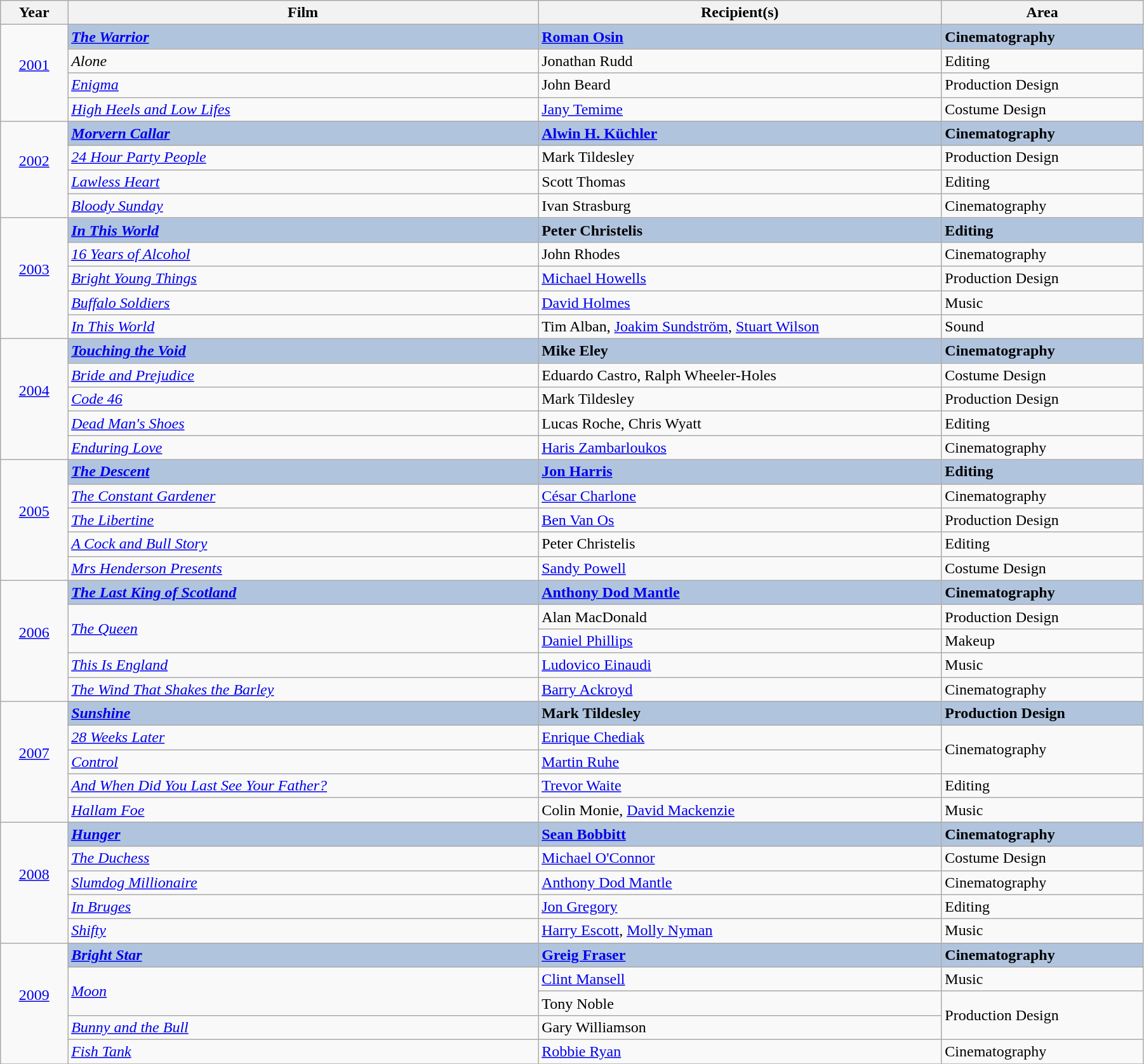<table class="wikitable" width="95%" cellpadding="5">
<tr>
<th width="5%">Year</th>
<th width="35%">Film</th>
<th width="30%">Recipient(s)</th>
<th width="15%">Area</th>
</tr>
<tr>
<td rowspan="4" style="text-align:center;"><a href='#'>2001</a><br><br></td>
<td style="background:#B0C4DE;"><strong><em><a href='#'>The Warrior</a></em></strong></td>
<td style="background:#B0C4DE;"><strong><a href='#'>Roman Osin</a></strong></td>
<td style="background:#B0C4DE;"><strong>Cinematography</strong></td>
</tr>
<tr>
<td><em>Alone</em></td>
<td>Jonathan Rudd</td>
<td>Editing</td>
</tr>
<tr>
<td><em><a href='#'>Enigma</a></em></td>
<td>John Beard</td>
<td>Production Design</td>
</tr>
<tr>
<td><em><a href='#'>High Heels and Low Lifes</a></em></td>
<td><a href='#'>Jany Temime</a></td>
<td>Costume Design</td>
</tr>
<tr>
<td rowspan="4" style="text-align:center;"><a href='#'>2002</a><br><br></td>
<td style="background:#B0C4DE;"><strong><em><a href='#'>Morvern Callar</a></em></strong></td>
<td style="background:#B0C4DE;"><strong><a href='#'>Alwin H. Küchler</a></strong></td>
<td style="background:#B0C4DE;"><strong>Cinematography</strong></td>
</tr>
<tr>
<td><em><a href='#'>24 Hour Party People</a></em></td>
<td>Mark Tildesley</td>
<td>Production Design</td>
</tr>
<tr>
<td><em><a href='#'>Lawless Heart</a></em></td>
<td>Scott Thomas</td>
<td>Editing</td>
</tr>
<tr>
<td><em><a href='#'>Bloody Sunday</a></em></td>
<td>Ivan Strasburg</td>
<td>Cinematography</td>
</tr>
<tr>
<td rowspan="5" style="text-align:center;"><a href='#'>2003</a><br><br></td>
<td style="background:#B0C4DE;"><strong><em><a href='#'>In This World</a></em></strong></td>
<td style="background:#B0C4DE;"><strong>Peter Christelis</strong></td>
<td style="background:#B0C4DE;"><strong>Editing</strong></td>
</tr>
<tr>
<td><em><a href='#'>16 Years of Alcohol</a></em></td>
<td>John Rhodes</td>
<td>Cinematography</td>
</tr>
<tr>
<td><em><a href='#'>Bright Young Things</a></em></td>
<td><a href='#'>Michael Howells</a></td>
<td>Production Design</td>
</tr>
<tr>
<td><em><a href='#'>Buffalo Soldiers</a></em></td>
<td><a href='#'>David Holmes</a></td>
<td>Music</td>
</tr>
<tr>
<td><em><a href='#'>In This World</a></em></td>
<td>Tim Alban, <a href='#'>Joakim Sundström</a>, <a href='#'>Stuart Wilson</a></td>
<td>Sound</td>
</tr>
<tr>
<td rowspan="5" style="text-align:center;"><a href='#'>2004</a><br><br></td>
<td style="background:#B0C4DE;"><strong><em><a href='#'>Touching the Void</a></em></strong></td>
<td style="background:#B0C4DE;"><strong>Mike Eley</strong></td>
<td style="background:#B0C4DE;"><strong>Cinematography</strong></td>
</tr>
<tr>
<td><em><a href='#'>Bride and Prejudice</a></em></td>
<td>Eduardo Castro, Ralph Wheeler-Holes</td>
<td>Costume Design</td>
</tr>
<tr>
<td><em><a href='#'>Code 46</a></em></td>
<td>Mark Tildesley</td>
<td>Production Design</td>
</tr>
<tr>
<td><em><a href='#'>Dead Man's Shoes</a></em></td>
<td>Lucas Roche, Chris Wyatt</td>
<td>Editing</td>
</tr>
<tr>
<td><em><a href='#'>Enduring Love</a></em></td>
<td><a href='#'>Haris Zambarloukos</a></td>
<td>Cinematography</td>
</tr>
<tr>
<td rowspan="5" style="text-align:center;"><a href='#'>2005</a><br><br></td>
<td style="background:#B0C4DE;"><strong><em><a href='#'>The Descent</a></em></strong></td>
<td style="background:#B0C4DE;"><strong><a href='#'>Jon Harris</a></strong></td>
<td style="background:#B0C4DE;"><strong>Editing</strong></td>
</tr>
<tr>
<td><em><a href='#'>The Constant Gardener</a></em></td>
<td><a href='#'>César Charlone</a></td>
<td>Cinematography</td>
</tr>
<tr>
<td><em><a href='#'>The Libertine</a></em></td>
<td><a href='#'>Ben Van Os</a></td>
<td>Production Design</td>
</tr>
<tr>
<td><em><a href='#'>A Cock and Bull Story</a></em></td>
<td>Peter Christelis</td>
<td>Editing</td>
</tr>
<tr>
<td><em><a href='#'>Mrs Henderson Presents</a></em></td>
<td><a href='#'>Sandy Powell</a></td>
<td>Costume Design</td>
</tr>
<tr>
<td rowspan="5" style="text-align:center;"><a href='#'>2006</a><br><br></td>
<td style="background:#B0C4DE;"><strong><em><a href='#'>The Last King of Scotland</a></em></strong></td>
<td style="background:#B0C4DE;"><strong><a href='#'>Anthony Dod Mantle</a></strong></td>
<td style="background:#B0C4DE;"><strong>Cinematography</strong></td>
</tr>
<tr>
<td rowspan="2"><em><a href='#'>The Queen</a></em></td>
<td>Alan MacDonald</td>
<td>Production Design</td>
</tr>
<tr>
<td><a href='#'>Daniel Phillips</a></td>
<td>Makeup</td>
</tr>
<tr>
<td><em><a href='#'>This Is England</a></em></td>
<td><a href='#'>Ludovico Einaudi</a></td>
<td>Music</td>
</tr>
<tr>
<td><em><a href='#'>The Wind That Shakes the Barley</a></em></td>
<td><a href='#'>Barry Ackroyd</a></td>
<td>Cinematography</td>
</tr>
<tr>
<td rowspan="5" style="text-align:center;"><a href='#'>2007</a><br><br></td>
<td style="background:#B0C4DE;"><strong><em><a href='#'>Sunshine</a></em></strong></td>
<td style="background:#B0C4DE;"><strong>Mark Tildesley</strong></td>
<td style="background:#B0C4DE;"><strong>Production Design</strong></td>
</tr>
<tr>
<td><em><a href='#'>28 Weeks Later</a></em></td>
<td><a href='#'>Enrique Chediak</a></td>
<td rowspan="2">Cinematography</td>
</tr>
<tr>
<td><em><a href='#'>Control</a></em></td>
<td><a href='#'>Martin Ruhe</a></td>
</tr>
<tr>
<td><em><a href='#'>And When Did You Last See Your Father?</a></em></td>
<td><a href='#'>Trevor Waite</a></td>
<td>Editing</td>
</tr>
<tr>
<td><em><a href='#'>Hallam Foe</a></em></td>
<td>Colin Monie, <a href='#'>David Mackenzie</a></td>
<td>Music</td>
</tr>
<tr>
<td rowspan="5" style="text-align:center;"><a href='#'>2008</a><br><br></td>
<td style="background:#B0C4DE;"><strong><em><a href='#'>Hunger</a></em></strong></td>
<td style="background:#B0C4DE;"><strong><a href='#'>Sean Bobbitt</a></strong></td>
<td style="background:#B0C4DE;"><strong>Cinematography</strong></td>
</tr>
<tr>
<td><em><a href='#'>The Duchess</a></em></td>
<td><a href='#'>Michael O'Connor</a></td>
<td>Costume Design</td>
</tr>
<tr>
<td><em><a href='#'>Slumdog Millionaire</a></em></td>
<td><a href='#'>Anthony Dod Mantle</a></td>
<td>Cinematography</td>
</tr>
<tr>
<td><em><a href='#'>In Bruges</a></em></td>
<td><a href='#'>Jon Gregory</a></td>
<td>Editing</td>
</tr>
<tr>
<td><em><a href='#'>Shifty</a></em></td>
<td><a href='#'>Harry Escott</a>, <a href='#'>Molly Nyman</a></td>
<td>Music</td>
</tr>
<tr>
<td rowspan="5" style="text-align:center;"><a href='#'>2009</a><br><br></td>
<td style="background:#B0C4DE;"><strong><em><a href='#'>Bright Star</a></em></strong></td>
<td style="background:#B0C4DE;"><strong><a href='#'>Greig Fraser</a></strong></td>
<td style="background:#B0C4DE;"><strong>Cinematography</strong></td>
</tr>
<tr>
<td rowspan="2"><em><a href='#'>Moon</a></em></td>
<td><a href='#'>Clint Mansell</a></td>
<td>Music</td>
</tr>
<tr>
<td>Tony Noble</td>
<td rowspan="2">Production Design</td>
</tr>
<tr>
<td><em><a href='#'>Bunny and the Bull</a></em></td>
<td>Gary Williamson</td>
</tr>
<tr>
<td><em><a href='#'>Fish Tank</a></em></td>
<td><a href='#'>Robbie Ryan</a></td>
<td>Cinematography</td>
</tr>
<tr>
</tr>
</table>
